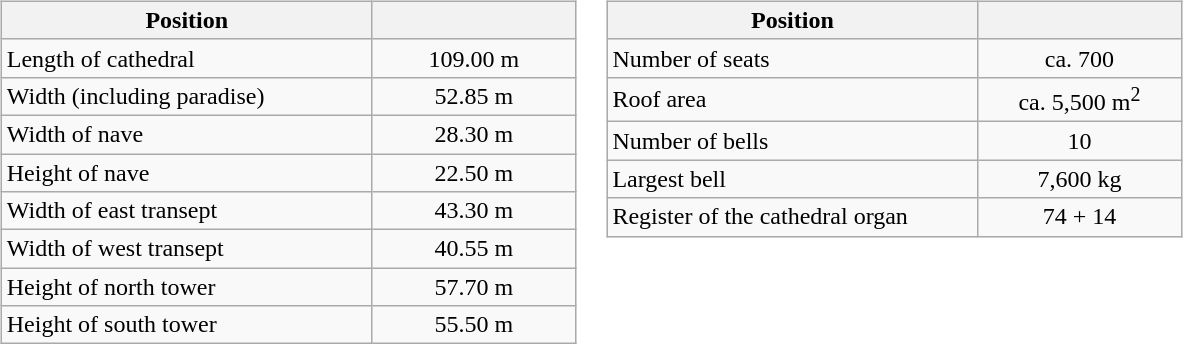<table>
<tr style="vertical-align:top;">
<td><br><table class="wikitable">
<tr>
<th style="width: 15em">Position</th>
<th style="width:8em"></th>
</tr>
<tr>
<td align="left">Length of cathedral</td>
<td align="center">109.00 m</td>
</tr>
<tr>
<td align="left">Width (including paradise)</td>
<td align="center">52.85 m</td>
</tr>
<tr>
<td align="left">Width of nave</td>
<td align="center">28.30 m</td>
</tr>
<tr>
<td align="left">Height of nave</td>
<td align="center">22.50 m</td>
</tr>
<tr>
<td align="left">Width of east transept</td>
<td align="center">43.30 m</td>
</tr>
<tr>
<td align="left">Width of west transept</td>
<td align="center">40.55 m</td>
</tr>
<tr>
<td align="left">Height of north tower</td>
<td align="center">57.70 m</td>
</tr>
<tr>
<td align="left">Height of south tower</td>
<td align="center">55.50 m</td>
</tr>
</table>
</td>
<td><br><table class="wikitable">
<tr>
<th style="width: 15em">Position</th>
<th style="width:8em"></th>
</tr>
<tr>
<td align="left">Number of seats</td>
<td align="center">ca. 700</td>
</tr>
<tr>
<td align="left">Roof area</td>
<td align="center">ca. 5,500 m<sup>2</sup></td>
</tr>
<tr>
<td align="left">Number of bells</td>
<td align="center">10</td>
</tr>
<tr>
<td align="left">Largest bell</td>
<td align="center">7,600 kg</td>
</tr>
<tr>
<td align="left">Register of the cathedral organ</td>
<td align="center">74 + 14</td>
</tr>
</table>
</td>
</tr>
</table>
